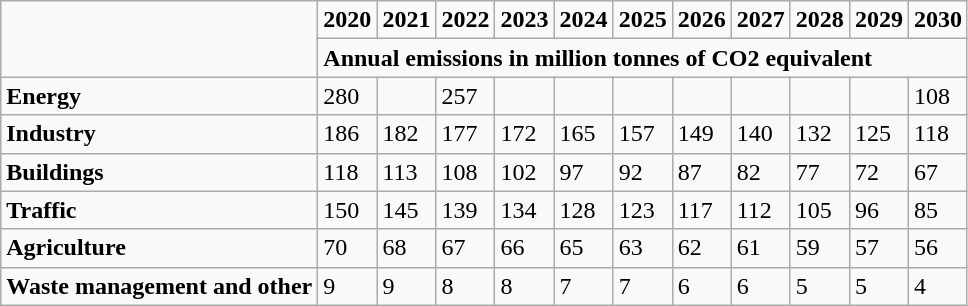<table class="wikitable">
<tr>
<td rowspan="2"></td>
<td><strong>2020</strong></td>
<td><strong>2021</strong></td>
<td><strong>2022</strong></td>
<td><strong>2023</strong></td>
<td><strong>2024</strong></td>
<td><strong>2025</strong></td>
<td><strong>2026</strong></td>
<td><strong>2027</strong></td>
<td><strong>2028</strong></td>
<td><strong>2029</strong></td>
<td><strong>2030</strong></td>
</tr>
<tr>
<td colspan="11"><strong>Annual emissions in million tonnes of CO2 equivalent</strong></td>
</tr>
<tr>
<td><strong>Energy</strong></td>
<td>280</td>
<td></td>
<td>257</td>
<td></td>
<td></td>
<td></td>
<td></td>
<td></td>
<td></td>
<td></td>
<td>108</td>
</tr>
<tr>
<td><strong>Industry</strong></td>
<td>186</td>
<td>182</td>
<td>177</td>
<td>172</td>
<td>165</td>
<td>157</td>
<td>149</td>
<td>140</td>
<td>132</td>
<td>125</td>
<td>118</td>
</tr>
<tr>
<td><strong>Buildings</strong></td>
<td>118</td>
<td>113</td>
<td>108</td>
<td>102</td>
<td>97</td>
<td>92</td>
<td>87</td>
<td>82</td>
<td>77</td>
<td>72</td>
<td>67</td>
</tr>
<tr>
<td><strong>Traffic</strong></td>
<td>150</td>
<td>145</td>
<td>139</td>
<td>134</td>
<td>128</td>
<td>123</td>
<td>117</td>
<td>112</td>
<td>105</td>
<td>96</td>
<td>85</td>
</tr>
<tr>
<td><strong>Agriculture</strong></td>
<td>70</td>
<td>68</td>
<td>67</td>
<td>66</td>
<td>65</td>
<td>63</td>
<td>62</td>
<td>61</td>
<td>59</td>
<td>57</td>
<td>56</td>
</tr>
<tr>
<td><strong>Waste management and other</strong></td>
<td>9</td>
<td>9</td>
<td>8</td>
<td>8</td>
<td>7</td>
<td>7</td>
<td>6</td>
<td>6</td>
<td>5</td>
<td>5</td>
<td>4</td>
</tr>
</table>
